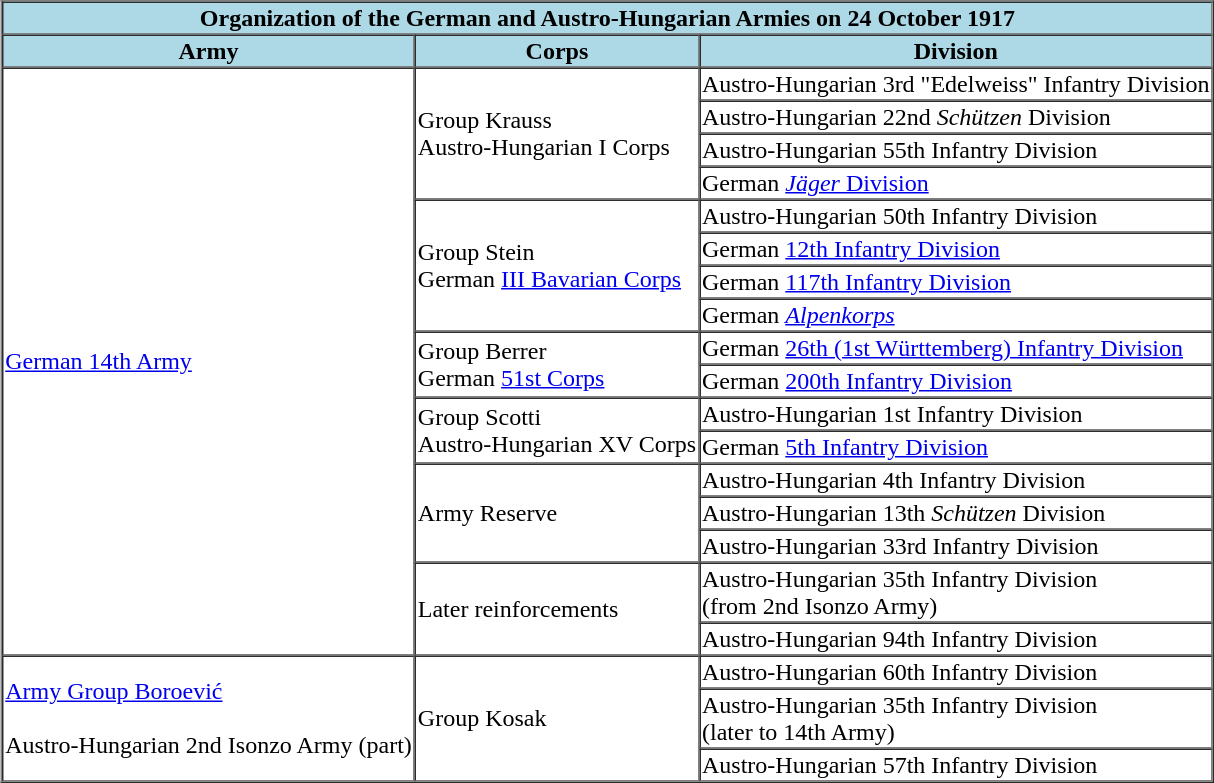<table style="float: right;" border="1" cellpadding="1" cellspacing="0" style="font-size: 100%; border: gray solid 1px; border-collapse: collapse; text-align: center;">
<tr style="background-color:lightblue; color:black;">
<th colspan="3">Organization of the German and Austro-Hungarian Armies on 24 October 1917</th>
</tr>
<tr>
</tr>
<tr style="background-color:lightblue; color:black;">
<th>Army</th>
<th>Corps</th>
<th>Division</th>
</tr>
<tr>
<td ROWSPAN=17><a href='#'>German 14th Army</a></td>
<td ROWSPAN=4>Group Krauss<br>Austro-Hungarian I Corps</td>
<td>Austro-Hungarian 3rd "Edelweiss" Infantry Division</td>
</tr>
<tr>
<td>Austro-Hungarian 22nd <em>Schützen</em> Division</td>
</tr>
<tr>
<td>Austro-Hungarian 55th Infantry Division</td>
</tr>
<tr>
<td>German <a href='#'><em>Jäger</em> Division</a></td>
</tr>
<tr>
<td ROWSPAN=4>Group Stein<br>German <a href='#'>III Bavarian Corps</a></td>
<td>Austro-Hungarian 50th Infantry Division</td>
</tr>
<tr>
<td>German <a href='#'>12th Infantry Division</a></td>
</tr>
<tr>
<td>German <a href='#'>117th Infantry Division</a></td>
</tr>
<tr>
<td>German <a href='#'><em>Alpenkorps</em></a></td>
</tr>
<tr>
<td ROWSPAN=2>Group Berrer<br>German <a href='#'>51st Corps</a></td>
<td>German <a href='#'>26th (1st Württemberg) Infantry Division</a></td>
</tr>
<tr>
<td>German <a href='#'>200th Infantry Division</a></td>
</tr>
<tr>
<td ROWSPAN=2>Group Scotti<br>Austro-Hungarian XV Corps</td>
<td>Austro-Hungarian 1st Infantry Division</td>
</tr>
<tr>
<td>German <a href='#'>5th Infantry Division</a></td>
</tr>
<tr>
<td ROWSPAN=3>Army Reserve</td>
<td>Austro-Hungarian 4th Infantry Division</td>
</tr>
<tr>
<td>Austro-Hungarian 13th <em>Schützen</em> Division</td>
</tr>
<tr>
<td>Austro-Hungarian 33rd Infantry Division</td>
</tr>
<tr>
<td ROWSPAN=2>Later reinforcements</td>
<td>Austro-Hungarian 35th Infantry Division<br>(from 2nd Isonzo Army)</td>
</tr>
<tr>
<td>Austro-Hungarian 94th Infantry Division</td>
</tr>
<tr>
<td ROWSPAN=3><a href='#'>Army Group Boroević</a><br><br>Austro-Hungarian 2nd Isonzo Army (part)</td>
<td ROWSPAN=3>Group Kosak</td>
<td>Austro-Hungarian 60th Infantry Division</td>
</tr>
<tr>
<td>Austro-Hungarian 35th Infantry Division<br>(later to 14th Army)</td>
</tr>
<tr>
<td>Austro-Hungarian 57th Infantry Division</td>
</tr>
</table>
